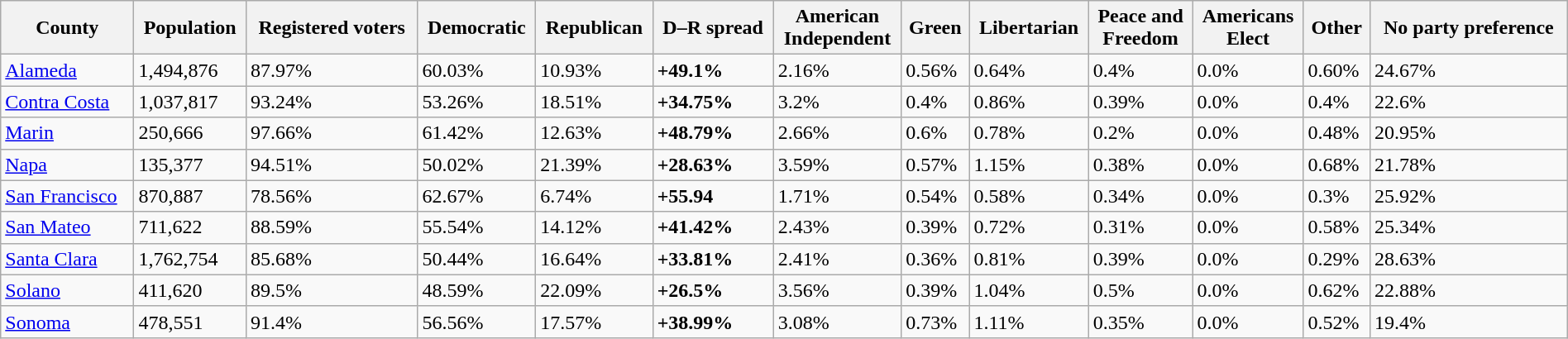<table class="wikitable collapsible collapsed sortable" style="width: 100%">
<tr>
<th>County</th>
<th data-sort-type="number">Population</th>
<th data-sort-type="number">Registered voters</th>
<th data-sort-type="number">Democratic</th>
<th data-sort-type="number">Republican</th>
<th data-sort-type="number">D–R spread</th>
<th data-sort-type="number">American<br>Independent</th>
<th data-sort-type="number">Green</th>
<th data-sort-type="number">Libertarian</th>
<th data-sort-type="number">Peace and<br>Freedom</th>
<th data-sort-type="number">Americans<br>Elect</th>
<th data-sort-type="number">Other</th>
<th data-sort-type="number">No party preference</th>
</tr>
<tr>
<td><a href='#'>Alameda</a></td>
<td>1,494,876</td>
<td>87.97%</td>
<td>60.03%</td>
<td>10.93%</td>
<td><span><strong>+49.1%</strong></span></td>
<td>2.16%</td>
<td>0.56%</td>
<td>0.64%</td>
<td>0.4%</td>
<td>0.0%</td>
<td>0.60%</td>
<td>24.67%</td>
</tr>
<tr>
<td><a href='#'>Contra Costa</a></td>
<td>1,037,817</td>
<td>93.24%</td>
<td>53.26%</td>
<td>18.51%</td>
<td><span><strong>+34.75%</strong></span></td>
<td>3.2%</td>
<td>0.4%</td>
<td>0.86%</td>
<td>0.39%</td>
<td>0.0%</td>
<td>0.4%</td>
<td>22.6%</td>
</tr>
<tr>
<td><a href='#'>Marin</a></td>
<td>250,666</td>
<td>97.66%</td>
<td>61.42%</td>
<td>12.63%</td>
<td><span><strong>+48.79%</strong></span></td>
<td>2.66%</td>
<td>0.6%</td>
<td>0.78%</td>
<td>0.2%</td>
<td>0.0%</td>
<td>0.48%</td>
<td>20.95%</td>
</tr>
<tr>
<td><a href='#'>Napa</a></td>
<td>135,377</td>
<td>94.51%</td>
<td>50.02%</td>
<td>21.39%</td>
<td><span><strong>+28.63%</strong></span></td>
<td>3.59%</td>
<td>0.57%</td>
<td>1.15%</td>
<td>0.38%</td>
<td>0.0%</td>
<td>0.68%</td>
<td>21.78%</td>
</tr>
<tr>
<td><a href='#'>San Francisco</a></td>
<td>870,887</td>
<td>78.56%</td>
<td>62.67%</td>
<td>6.74%</td>
<td><span><strong>+55.94</strong></span></td>
<td>1.71%</td>
<td>0.54%</td>
<td>0.58%</td>
<td>0.34%</td>
<td>0.0%</td>
<td>0.3%</td>
<td>25.92%</td>
</tr>
<tr>
<td><a href='#'>San Mateo</a></td>
<td>711,622</td>
<td>88.59%</td>
<td>55.54%</td>
<td>14.12%</td>
<td><span><strong>+41.42%</strong></span></td>
<td>2.43%</td>
<td>0.39%</td>
<td>0.72%</td>
<td>0.31%</td>
<td>0.0%</td>
<td>0.58%</td>
<td>25.34%</td>
</tr>
<tr>
<td><a href='#'>Santa Clara</a></td>
<td>1,762,754</td>
<td>85.68%</td>
<td>50.44%</td>
<td>16.64%</td>
<td><span><strong>+33.81%</strong></span></td>
<td>2.41%</td>
<td>0.36%</td>
<td>0.81%</td>
<td>0.39%</td>
<td>0.0%</td>
<td>0.29%</td>
<td>28.63%</td>
</tr>
<tr>
<td><a href='#'>Solano</a></td>
<td>411,620</td>
<td>89.5%</td>
<td>48.59%</td>
<td>22.09%</td>
<td><span><strong>+26.5%</strong></span></td>
<td>3.56%</td>
<td>0.39%</td>
<td>1.04%</td>
<td>0.5%</td>
<td>0.0%</td>
<td>0.62%</td>
<td>22.88%</td>
</tr>
<tr>
<td><a href='#'>Sonoma</a></td>
<td>478,551</td>
<td>91.4%</td>
<td>56.56%</td>
<td>17.57%</td>
<td><span><strong>+38.99%</strong></span></td>
<td>3.08%</td>
<td>0.73%</td>
<td>1.11%</td>
<td>0.35%</td>
<td>0.0%</td>
<td>0.52%</td>
<td>19.4%</td>
</tr>
</table>
